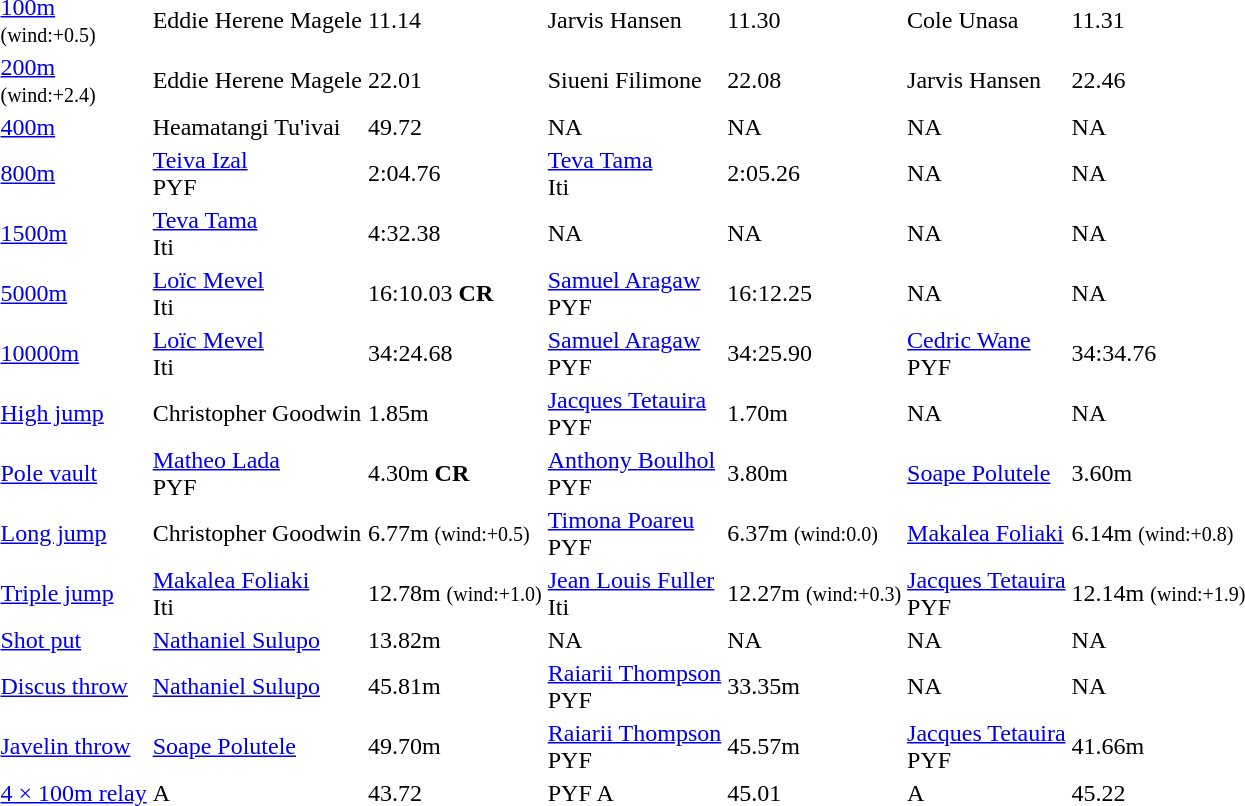<table>
<tr>
<td><a href='#'>100m</a> <br><small>(wind:+0.5)</small></td>
<td>Eddie Herene Magele<br></td>
<td>11.14</td>
<td>Jarvis Hansen<br></td>
<td>11.30</td>
<td>Cole Unasa<br></td>
<td>11.31</td>
</tr>
<tr>
<td><a href='#'>200m</a> <br><small>(wind:+2.4)</small></td>
<td>Eddie Herene Magele<br></td>
<td>22.01</td>
<td>Siueni Filimone<br></td>
<td>22.08</td>
<td>Jarvis Hansen<br></td>
<td>22.46</td>
</tr>
<tr>
<td><a href='#'>400m</a></td>
<td>Heamatangi Tu'ivai<br></td>
<td>49.72</td>
<td>NA</td>
<td>NA</td>
<td>NA</td>
<td>NA</td>
</tr>
<tr>
<td><a href='#'>800m</a></td>
<td><a href='#'>Teiva Izal</a><br> PYF</td>
<td>2:04.76</td>
<td><a href='#'>Teva Tama</a><br> Iti</td>
<td>2:05.26</td>
<td>NA</td>
<td>NA</td>
</tr>
<tr>
<td><a href='#'>1500m</a></td>
<td><a href='#'>Teva Tama</a><br> Iti</td>
<td>4:32.38</td>
<td>NA</td>
<td>NA</td>
<td>NA</td>
<td>NA</td>
</tr>
<tr>
<td><a href='#'>5000m</a></td>
<td><a href='#'>Loïc Mevel</a><br> Iti</td>
<td>16:10.03 <strong>CR</strong></td>
<td><a href='#'>Samuel Aragaw</a><br> PYF</td>
<td>16:12.25</td>
<td>NA</td>
<td>NA</td>
</tr>
<tr>
<td><a href='#'>10000m</a></td>
<td><a href='#'>Loïc Mevel</a><br> Iti</td>
<td>34:24.68</td>
<td><a href='#'>Samuel Aragaw</a><br> PYF</td>
<td>34:25.90</td>
<td><a href='#'>Cedric Wane</a><br> PYF</td>
<td>34:34.76</td>
</tr>
<tr>
<td><a href='#'>High jump</a></td>
<td>Christopher Goodwin<br></td>
<td>1.85m</td>
<td><a href='#'>Jacques Tetauira</a><br> PYF</td>
<td>1.70m</td>
<td>NA</td>
<td>NA</td>
</tr>
<tr>
<td><a href='#'>Pole vault</a></td>
<td><a href='#'>Matheo Lada</a> <br> PYF</td>
<td>4.30m <strong>CR</strong></td>
<td><a href='#'>Anthony Boulhol</a> <br> PYF</td>
<td>3.80m</td>
<td><a href='#'>Soape Polutele</a> <br></td>
<td>3.60m</td>
</tr>
<tr>
<td><a href='#'>Long jump</a></td>
<td>Christopher Goodwin<br></td>
<td>6.77m <small>(wind:+0.5)</small></td>
<td><a href='#'>Timona Poareu</a><br> PYF</td>
<td>6.37m <small>(wind:0.0)</small></td>
<td><a href='#'>Makalea Foliaki</a><br></td>
<td>6.14m <small>(wind:+0.8)</small></td>
</tr>
<tr>
<td><a href='#'>Triple jump</a></td>
<td><a href='#'>Makalea Foliaki</a><br> Iti</td>
<td>12.78m <small>(wind:+1.0)</small></td>
<td><a href='#'>Jean Louis Fuller</a><br> Iti</td>
<td>12.27m <small>(wind:+0.3)</small></td>
<td><a href='#'>Jacques Tetauira</a><br> PYF</td>
<td>12.14m <small>(wind:+1.9)</small></td>
</tr>
<tr>
<td><a href='#'>Shot put</a></td>
<td><a href='#'>Nathaniel Sulupo</a><br></td>
<td>13.82m</td>
<td>NA</td>
<td>NA</td>
<td>NA</td>
<td>NA</td>
</tr>
<tr>
<td><a href='#'>Discus throw</a></td>
<td><a href='#'>Nathaniel Sulupo</a><br></td>
<td>45.81m</td>
<td><a href='#'>Raiarii Thompson</a><br> PYF</td>
<td>33.35m</td>
<td>NA</td>
<td>NA</td>
</tr>
<tr>
<td><a href='#'>Javelin throw</a></td>
<td><a href='#'>Soape Polutele</a><br></td>
<td>49.70m</td>
<td><a href='#'>Raiarii Thompson</a><br> PYF</td>
<td>45.57m</td>
<td><a href='#'>Jacques Tetauira</a><br> PYF</td>
<td>41.66m</td>
</tr>
<tr>
<td><a href='#'>4 × 100m relay</a></td>
<td> A</td>
<td>43.72</td>
<td> PYF A</td>
<td>45.01</td>
<td> A</td>
<td>45.22</td>
</tr>
</table>
